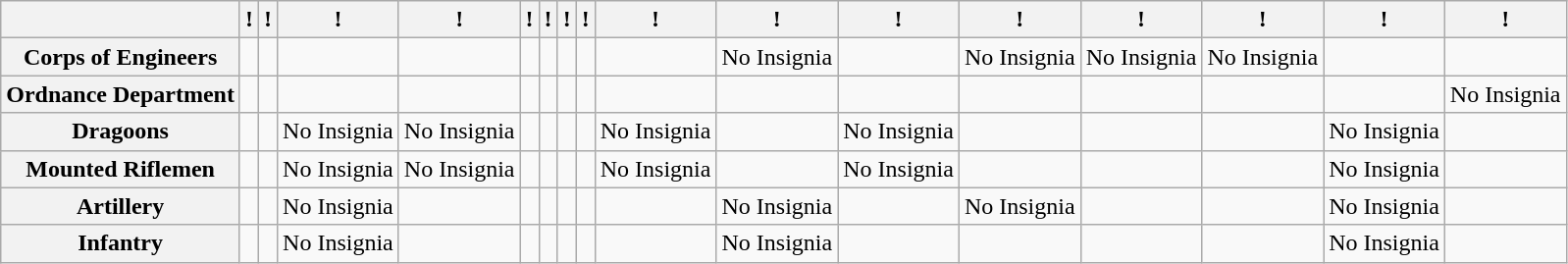<table Class="wikitable">
<tr style="text-align:center;">
<th></th>
<th>!<small></small></th>
<th>!<small></small></th>
<th>!<small></small></th>
<th>!<small></small></th>
<th>!<small></small></th>
<th>!<small></small></th>
<th>!<small></small></th>
<th>!<small></small></th>
<th>!<small></small></th>
<th>!<small></small></th>
<th>!<small></small></th>
<th>!<small></small></th>
<th>!<small></small></th>
<th>!<small></small></th>
<th>!<small></small></th>
<th>!<small></small></th>
</tr>
<tr>
<th>Corps of Engineers</th>
<td></td>
<td></td>
<td></td>
<td></td>
<td></td>
<td></td>
<td></td>
<td></td>
<td></td>
<td>No Insignia</td>
<td></td>
<td>No Insignia</td>
<td>No Insignia</td>
<td>No Insignia</td>
<td></td>
</tr>
<tr>
<th>Ordnance Department</th>
<td></td>
<td></td>
<td></td>
<td></td>
<td></td>
<td></td>
<td></td>
<td></td>
<td></td>
<td></td>
<td></td>
<td></td>
<td></td>
<td></td>
<td></td>
<td>No Insignia</td>
</tr>
<tr>
<th>Dragoons</th>
<td></td>
<td></td>
<td>No Insignia</td>
<td>No Insignia</td>
<td></td>
<td></td>
<td></td>
<td></td>
<td>No Insignia</td>
<td></td>
<td>No Insignia</td>
<td></td>
<td></td>
<td></td>
<td>No Insignia</td>
<td></td>
</tr>
<tr>
<th>Mounted Riflemen</th>
<td></td>
<td></td>
<td>No Insignia</td>
<td>No Insignia</td>
<td></td>
<td></td>
<td></td>
<td></td>
<td>No Insignia</td>
<td></td>
<td>No Insignia</td>
<td></td>
<td></td>
<td></td>
<td>No Insignia</td>
<td></td>
</tr>
<tr>
<th>Artillery</th>
<td></td>
<td></td>
<td>No Insignia</td>
<td></td>
<td></td>
<td></td>
<td></td>
<td></td>
<td></td>
<td>No Insignia</td>
<td></td>
<td>No Insignia</td>
<td></td>
<td></td>
<td>No Insignia</td>
<td></td>
</tr>
<tr>
<th>Infantry</th>
<td></td>
<td></td>
<td>No Insignia</td>
<td></td>
<td></td>
<td></td>
<td></td>
<td></td>
<td></td>
<td>No Insignia</td>
<td></td>
<td></td>
<td></td>
<td></td>
<td>No Insignia</td>
<td></td>
</tr>
</table>
